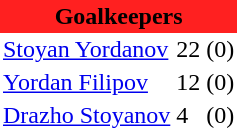<table class="toccolours" border="0" cellpadding="2" cellspacing="0" align="left" style="margin:0.5em;">
<tr>
<th colspan="4" align="center" bgcolor="#FF2020"><span>Goalkeepers</span></th>
</tr>
<tr>
<td> <a href='#'>Stoyan Yordanov</a></td>
<td>22</td>
<td>(0)</td>
</tr>
<tr>
<td> <a href='#'>Yordan Filipov</a></td>
<td>12</td>
<td>(0)</td>
</tr>
<tr>
<td> <a href='#'>Drazho Stoyanov</a></td>
<td>4</td>
<td>(0)</td>
</tr>
<tr>
</tr>
</table>
